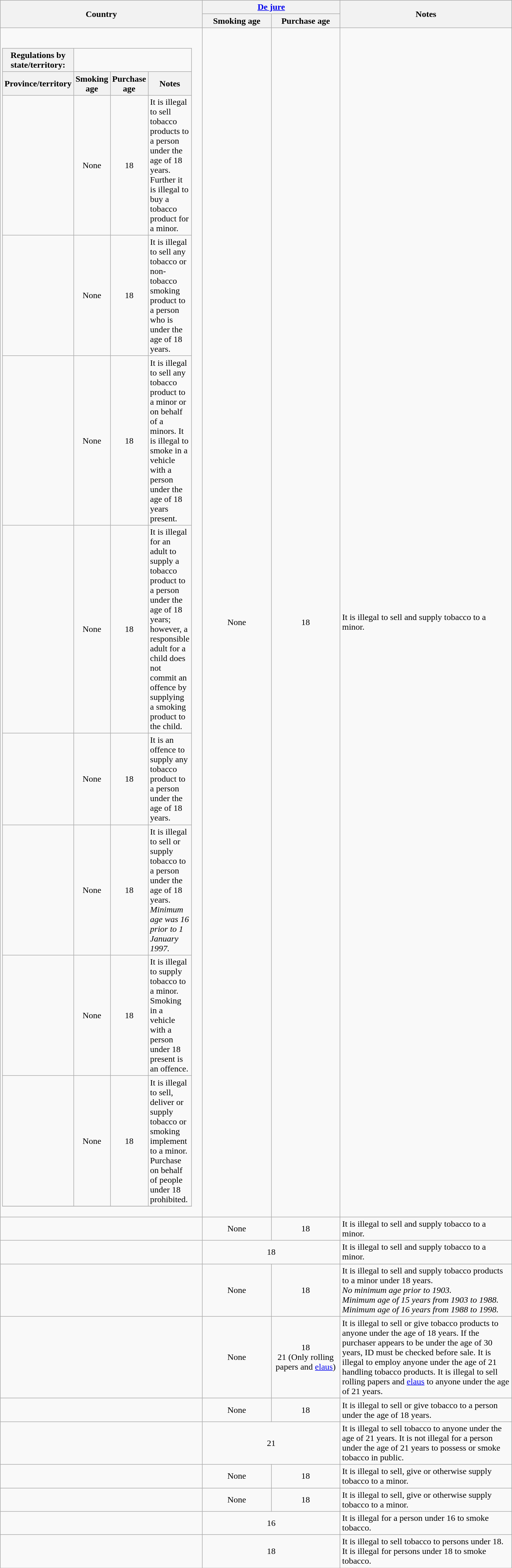<table class="wikitable sortable" style="width:75%;">
<tr>
<th rowspan=2 style="width:30%;">Country</th>
<th colspan=2 style="width:30%;"><a href='#'>De jure</a></th>
<th rowspan=2 style="width:40%;">Notes</th>
</tr>
<tr>
<th style="width:15%;">Smoking age</th>
<th style="width:15%;">Purchase age</th>
</tr>
<tr>
<td><br><table class="wikitable collapsible collapsed">
<tr>
<th>Regulations by state/territory:</th>
</tr>
<tr>
<td style="background:#F2F2F2;text-align:center;width:20%;"><strong>Province/territory</strong></td>
<td style="background:#F2F2F2;text-align:center;width:15%;"><strong>Smoking age</strong></td>
<td style="background:#F2F2F2;text-align:center;width:15%;"><strong>Purchase age</strong></td>
<td style="background:#F2F2F2;text-align:center;width:50%;"><strong>Notes</strong></td>
</tr>
<tr>
<td></td>
<td align=center>None</td>
<td align=center>18</td>
<td>It is illegal to sell tobacco products to a person under the age of 18 years. Further it is illegal to buy a tobacco product for a minor.</td>
</tr>
<tr>
<td></td>
<td align=center>None</td>
<td align=center>18</td>
<td>It is illegal to sell any tobacco or non-tobacco smoking product to a person who is under the age of 18 years.</td>
</tr>
<tr>
<td></td>
<td align=center>None</td>
<td align=center>18</td>
<td>It is illegal to sell any tobacco product to a minor or on behalf of a minors. It is illegal to smoke in a vehicle with a person under the age of 18 years present.</td>
</tr>
<tr>
<td></td>
<td align=center>None</td>
<td align=center>18</td>
<td>It is illegal for an adult to supply a tobacco product to a person under the age of 18 years; however, a responsible adult for a child does not commit an offence by supplying a smoking product to the child.</td>
</tr>
<tr>
<td></td>
<td align=center>None</td>
<td align=center>18</td>
<td>It is an offence to supply any tobacco product to a person under the age of 18 years.</td>
</tr>
<tr>
<td></td>
<td align=center>None</td>
<td align=center>18</td>
<td>It is illegal to sell or supply tobacco to a person under the age of 18 years.<br><em>Minimum age was 16 prior to 1 January 1997.</em></td>
</tr>
<tr>
<td></td>
<td align=center>None</td>
<td align=center>18</td>
<td>It is illegal to supply tobacco to a minor. Smoking in a vehicle with a person under 18 present is an offence.</td>
</tr>
<tr>
<td></td>
<td align=center>None</td>
<td align=center>18</td>
<td>It is illegal to sell, deliver or supply tobacco or smoking implement to a minor. Purchase on behalf of people under 18 prohibited.</td>
</tr>
<tr>
</tr>
</table>
</td>
<td align=center>None</td>
<td align=center>18</td>
<td colspan=4>It is illegal to sell and supply tobacco to a minor.</td>
</tr>
<tr>
<td></td>
<td align=center>None</td>
<td align=center>18</td>
<td>It is illegal to sell and supply tobacco to a minor.</td>
</tr>
<tr>
<td></td>
<td colspan=2 style="text-align:center;">18</td>
<td>It is illegal to sell and supply tobacco to a minor.</td>
</tr>
<tr>
<td></td>
<td align=center>None</td>
<td align=center>18</td>
<td>It is illegal to sell and supply tobacco products to a minor under 18 years.<br><em>No minimum age prior to 1903.</em><br><em>Minimum age of 15 years from 1903 to 1988.</em><br><em>Minimum age of 16 years from 1988 to 1998.</em></td>
</tr>
<tr>
<td></td>
<td align=center>None</td>
<td align=center>18<br>21 (Only rolling papers and <a href='#'>elaus</a>)</td>
<td>It is illegal to sell or give tobacco products to anyone under the age of 18 years. If the purchaser appears to be under the age of 30 years, ID must be checked before sale. It is illegal to employ anyone under the age of 21 handling tobacco products. It is illegal to sell rolling papers and <a href='#'>elaus</a> to anyone under the age of 21 years.</td>
</tr>
<tr>
<td></td>
<td align=center>None</td>
<td align=center>18</td>
<td>It is illegal to sell or give tobacco to a person under the age of 18 years.</td>
</tr>
<tr>
<td></td>
<td colspan=2 style="text-align:center;">21</td>
<td>It is illegal to sell tobacco to anyone under the age of 21 years. It is not illegal for a person under the age of 21 years to possess or smoke tobacco in public.</td>
</tr>
<tr>
<td></td>
<td align=center>None</td>
<td align=center>18</td>
<td>It is illegal to sell, give or otherwise supply tobacco to a minor.</td>
</tr>
<tr>
<td></td>
<td align=center>None</td>
<td align=center>18</td>
<td>It is illegal to sell, give or otherwise supply tobacco to a minor.</td>
</tr>
<tr>
<td></td>
<td colspan=2 style="text-align:center;">16</td>
<td>It is illegal for a person under 16 to smoke tobacco.</td>
</tr>
<tr>
<td></td>
<td colspan=2 style="text-align:center;">18</td>
<td>It is illegal to sell tobacco to persons under 18. It is illegal for persons under 18 to smoke tobacco.</td>
</tr>
</table>
